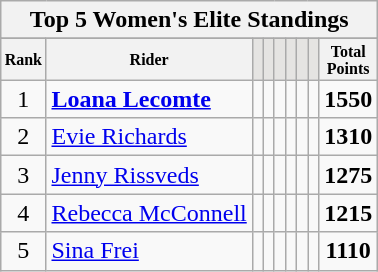<table class="wikitable sortable">
<tr>
<th colspan=27 align="center"><strong>Top 5 Women's Elite Standings</strong></th>
</tr>
<tr>
</tr>
<tr style="font-size:8pt;font-weight:bold">
<th align="center">Rank</th>
<th align="center">Rider</th>
<th class=unsortable style="background:#E5E4E2;"><small></small></th>
<th class=unsortable style="background:#E5E4E2;"><small></small></th>
<th class=unsortable style="background:#E5E4E2;"><small></small></th>
<th class=unsortable style="background:#E5E4E2;"><small></small></th>
<th class=unsortable style="background:#E5E4E2;"><small></small></th>
<th class=unsortable style="background:#E5E4E2;"><small></small></th>
<th align="center">Total<br>Points</th>
</tr>
<tr>
<td align=center>1</td>
<td> <strong><a href='#'>Loana Lecomte</a></strong></td>
<td align=center></td>
<td align=center></td>
<td align=center></td>
<td align=center></td>
<td align=center></td>
<td align=center></td>
<td align=center><strong>1550</strong></td>
</tr>
<tr>
<td align=center>2</td>
<td> <a href='#'>Evie Richards</a></td>
<td align=center></td>
<td align=center></td>
<td align=center></td>
<td align=center></td>
<td align=center></td>
<td align=center></td>
<td align=center><strong>1310</strong></td>
</tr>
<tr>
<td align=center>3</td>
<td> <a href='#'>Jenny Rissveds</a></td>
<td align=center></td>
<td align=center></td>
<td align=center></td>
<td align=center></td>
<td align=center></td>
<td align=center></td>
<td align=center><strong>1275</strong></td>
</tr>
<tr>
<td align=center>4</td>
<td> <a href='#'>Rebecca McConnell</a></td>
<td align=center></td>
<td align=center></td>
<td align=center></td>
<td align=center></td>
<td align=center></td>
<td align=center></td>
<td align=center><strong>1215</strong></td>
</tr>
<tr>
<td align=center>5</td>
<td> <a href='#'>Sina Frei</a></td>
<td align=center></td>
<td align=center></td>
<td align=center></td>
<td align=center></td>
<td align=center></td>
<td align=center></td>
<td align=center><strong>1110</strong><br></td>
</tr>
</table>
